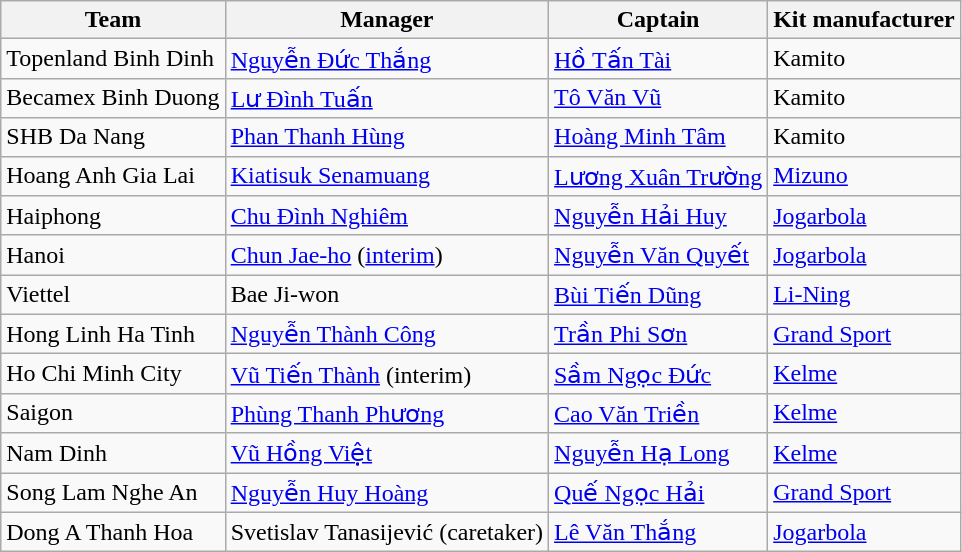<table class="wikitable sortable" style="text-align:left;">
<tr>
<th>Team</th>
<th>Manager</th>
<th>Captain</th>
<th>Kit manufacturer</th>
</tr>
<tr>
<td>Topenland Binh Dinh</td>
<td> <a href='#'>Nguyễn Đức Thắng</a></td>
<td> <a href='#'>Hồ Tấn Tài</a></td>
<td> Kamito</td>
</tr>
<tr>
<td>Becamex Binh Duong</td>
<td> <a href='#'>Lư Đình Tuấn</a></td>
<td> <a href='#'>Tô Văn Vũ</a></td>
<td> Kamito</td>
</tr>
<tr>
<td>SHB Da Nang</td>
<td> <a href='#'>Phan Thanh Hùng</a></td>
<td> <a href='#'>Hoàng Minh Tâm</a></td>
<td> Kamito</td>
</tr>
<tr>
<td>Hoang Anh Gia Lai</td>
<td> <a href='#'>Kiatisuk Senamuang</a></td>
<td> <a href='#'>Lương Xuân Trường</a></td>
<td> <a href='#'>Mizuno</a></td>
</tr>
<tr>
<td>Haiphong</td>
<td> <a href='#'>Chu Đình Nghiêm</a></td>
<td> <a href='#'>Nguyễn Hải Huy</a></td>
<td> <a href='#'>Jogarbola</a></td>
</tr>
<tr>
<td>Hanoi</td>
<td> <a href='#'>Chun Jae-ho</a> (<a href='#'>interim</a>)</td>
<td> <a href='#'>Nguyễn Văn Quyết</a></td>
<td> <a href='#'>Jogarbola</a></td>
</tr>
<tr>
<td>Viettel</td>
<td> Bae Ji-won</td>
<td> <a href='#'>Bùi Tiến Dũng</a></td>
<td> <a href='#'>Li-Ning</a></td>
</tr>
<tr>
<td>Hong Linh Ha Tinh</td>
<td> <a href='#'>Nguyễn Thành Công</a></td>
<td> <a href='#'>Trần Phi Sơn</a></td>
<td> <a href='#'>Grand Sport</a></td>
</tr>
<tr>
<td>Ho Chi Minh City</td>
<td> <a href='#'>Vũ Tiến Thành</a> (interim)</td>
<td> <a href='#'>Sầm Ngọc Đức</a></td>
<td> <a href='#'>Kelme</a></td>
</tr>
<tr>
<td>Saigon</td>
<td> <a href='#'>Phùng Thanh Phương</a></td>
<td> <a href='#'>Cao Văn Triền</a></td>
<td> <a href='#'>Kelme</a></td>
</tr>
<tr>
<td>Nam Dinh</td>
<td> <a href='#'>Vũ Hồng Việt</a></td>
<td> <a href='#'>Nguyễn Hạ Long</a></td>
<td> <a href='#'>Kelme</a></td>
</tr>
<tr>
<td>Song Lam Nghe An</td>
<td> <a href='#'>Nguyễn Huy Hoàng</a></td>
<td> <a href='#'>Quế Ngọc Hải</a></td>
<td> <a href='#'>Grand Sport</a></td>
</tr>
<tr>
<td>Dong A Thanh Hoa</td>
<td> Svetislav Tanasijević (caretaker)</td>
<td> <a href='#'>Lê Văn Thắng</a></td>
<td> <a href='#'>Jogarbola</a></td>
</tr>
</table>
